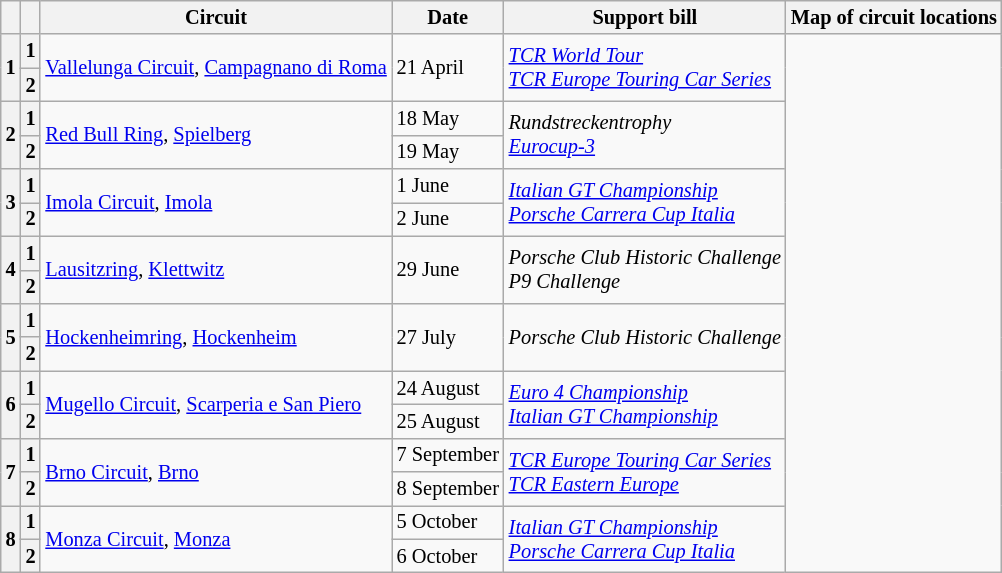<table class="wikitable" style="font-size: 85%">
<tr>
<th></th>
<th></th>
<th>Circuit</th>
<th>Date</th>
<th>Support bill</th>
<th>Map of circuit locations</th>
</tr>
<tr>
<th rowspan="2">1</th>
<th>1</th>
<td rowspan="2"> <a href='#'>Vallelunga Circuit</a>, <a href='#'>Campagnano di Roma</a></td>
<td rowspan="2">21 April</td>
<td rowspan="2"><em><a href='#'>TCR World Tour</a><br><a href='#'>TCR Europe Touring Car Series</a></em></td>
<td rowspan="16"></td>
</tr>
<tr>
<th>2</th>
</tr>
<tr>
<th rowspan="2">2</th>
<th>1</th>
<td rowspan="2"> <a href='#'>Red Bull Ring</a>, <a href='#'>Spielberg</a></td>
<td>18 May</td>
<td rowspan="2"><em>Rundstreckentrophy<br><a href='#'>Eurocup-3</a></em></td>
</tr>
<tr>
<th>2</th>
<td>19 May</td>
</tr>
<tr>
<th rowspan="2">3</th>
<th>1</th>
<td rowspan="2"> <a href='#'>Imola Circuit</a>, <a href='#'>Imola</a></td>
<td>1 June</td>
<td rowspan="2"><em><a href='#'>Italian GT Championship</a><br><a href='#'>Porsche Carrera Cup Italia</a></em></td>
</tr>
<tr>
<th>2</th>
<td>2 June</td>
</tr>
<tr>
<th rowspan="2">4</th>
<th>1</th>
<td rowspan="2"> <a href='#'>Lausitzring</a>, <a href='#'>Klettwitz</a></td>
<td rowspan="2">29 June</td>
<td rowspan="2"><em>Porsche Club Historic Challenge<br>P9 Challenge</em></td>
</tr>
<tr>
<th>2</th>
</tr>
<tr>
<th rowspan="2">5</th>
<th>1</th>
<td rowspan="2"> <a href='#'>Hockenheimring</a>, <a href='#'>Hockenheim</a></td>
<td rowspan="2">27 July</td>
<td rowspan="2"><em>Porsche Club Historic Challenge</em></td>
</tr>
<tr>
<th>2</th>
</tr>
<tr>
<th rowspan="2">6</th>
<th>1</th>
<td rowspan="2"> <a href='#'>Mugello Circuit</a>, <a href='#'>Scarperia e San Piero</a></td>
<td>24 August</td>
<td rowspan="2"><em><a href='#'>Euro 4 Championship</a><br><a href='#'>Italian GT Championship</a></em></td>
</tr>
<tr>
<th>2</th>
<td>25 August</td>
</tr>
<tr>
<th rowspan="2">7</th>
<th>1</th>
<td rowspan="2"> <a href='#'>Brno Circuit</a>, <a href='#'>Brno</a></td>
<td>7 September</td>
<td rowspan="2"><em><a href='#'>TCR Europe Touring Car Series</a><br><a href='#'>TCR Eastern Europe</a></em></td>
</tr>
<tr>
<th>2</th>
<td>8 September</td>
</tr>
<tr>
<th rowspan="2">8</th>
<th>1</th>
<td rowspan="2"> <a href='#'>Monza Circuit</a>, <a href='#'>Monza</a></td>
<td>5 October</td>
<td rowspan="2"><em><a href='#'>Italian GT Championship</a><br><a href='#'>Porsche Carrera Cup Italia</a></em></td>
</tr>
<tr>
<th>2</th>
<td>6 October</td>
</tr>
</table>
